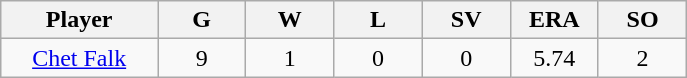<table class="wikitable sortable">
<tr>
<th bgcolor="#DDDDFF" width="16%">Player</th>
<th bgcolor="#DDDDFF" width="9%">G</th>
<th bgcolor="#DDDDFF" width="9%">W</th>
<th bgcolor="#DDDDFF" width="9%">L</th>
<th bgcolor="#DDDDFF" width="9%">SV</th>
<th bgcolor="#DDDDFF" width="9%">ERA</th>
<th bgcolor="#DDDDFF" width="9%">SO</th>
</tr>
<tr align="center">
<td><a href='#'>Chet Falk</a></td>
<td>9</td>
<td>1</td>
<td>0</td>
<td>0</td>
<td>5.74</td>
<td>2</td>
</tr>
</table>
